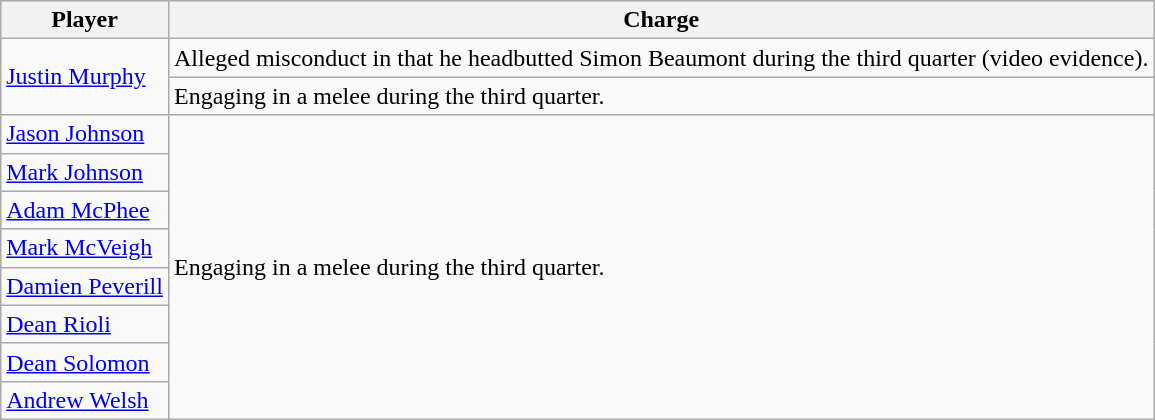<table class="wikitable">
<tr style="background:#efefef;">
<th>Player</th>
<th>Charge</th>
</tr>
<tr>
<td rowspan="2"><a href='#'>Justin Murphy</a></td>
<td>Alleged misconduct in that he headbutted Simon Beaumont during the third quarter (video evidence).</td>
</tr>
<tr>
<td>Engaging in a melee during the third quarter.</td>
</tr>
<tr>
<td><a href='#'>Jason Johnson</a></td>
<td rowspan="8">Engaging in a melee during the third quarter.</td>
</tr>
<tr>
<td><a href='#'>Mark Johnson</a></td>
</tr>
<tr>
<td><a href='#'>Adam McPhee</a></td>
</tr>
<tr>
<td><a href='#'>Mark McVeigh</a></td>
</tr>
<tr>
<td><a href='#'>Damien Peverill</a></td>
</tr>
<tr>
<td><a href='#'>Dean Rioli</a></td>
</tr>
<tr>
<td><a href='#'>Dean Solomon</a></td>
</tr>
<tr>
<td><a href='#'>Andrew Welsh</a></td>
</tr>
</table>
